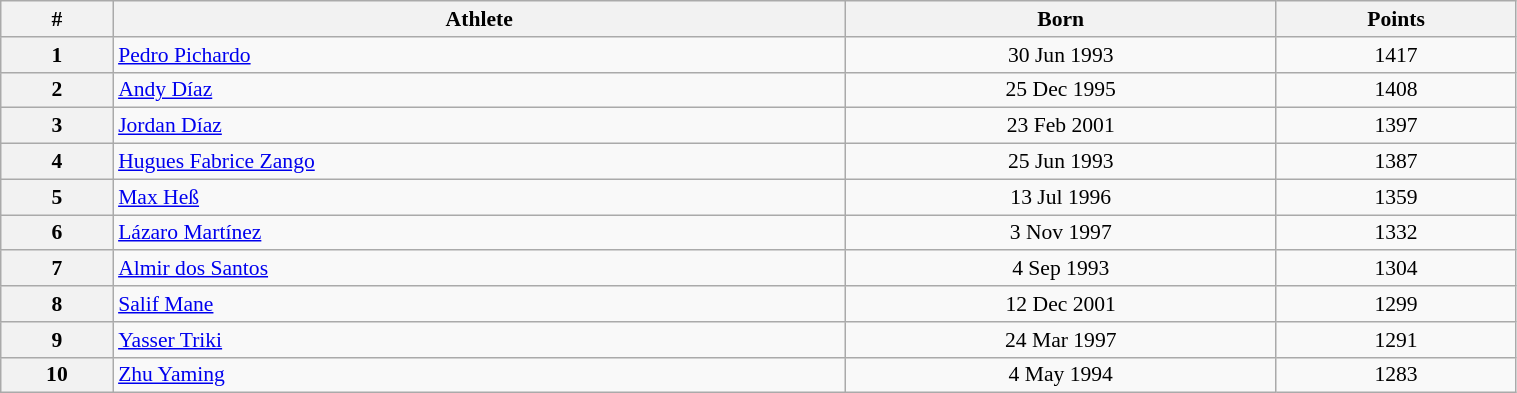<table class="wikitable" width=80% style="font-size:90%; text-align:center;">
<tr>
<th>#</th>
<th>Athlete</th>
<th>Born</th>
<th>Points</th>
</tr>
<tr>
<th>1</th>
<td align=left> <a href='#'>Pedro Pichardo</a></td>
<td>30 Jun 1993</td>
<td>1417</td>
</tr>
<tr>
<th>2</th>
<td align=left> <a href='#'>Andy Díaz</a></td>
<td>25 Dec 1995</td>
<td>1408</td>
</tr>
<tr>
<th>3</th>
<td align=left> <a href='#'>Jordan Díaz</a></td>
<td>23 Feb 2001</td>
<td>1397</td>
</tr>
<tr>
<th>4</th>
<td align=left> <a href='#'>Hugues Fabrice Zango</a></td>
<td>25 Jun 1993</td>
<td>1387</td>
</tr>
<tr>
<th>5</th>
<td align=left> <a href='#'>Max Heß</a></td>
<td>13 Jul 1996</td>
<td>1359</td>
</tr>
<tr>
<th>6</th>
<td align=left> <a href='#'>Lázaro Martínez</a></td>
<td>3 Nov 1997</td>
<td>1332</td>
</tr>
<tr>
<th>7</th>
<td align=left> <a href='#'>Almir dos Santos</a></td>
<td>4 Sep 1993</td>
<td>1304</td>
</tr>
<tr>
<th>8</th>
<td align=left> <a href='#'>Salif Mane</a></td>
<td>12 Dec 2001</td>
<td>1299</td>
</tr>
<tr>
<th>9</th>
<td align=left> <a href='#'>Yasser Triki</a></td>
<td>24 Mar 1997</td>
<td>1291</td>
</tr>
<tr>
<th>10</th>
<td align=left> <a href='#'>Zhu Yaming</a></td>
<td>4 May 1994</td>
<td>1283</td>
</tr>
</table>
